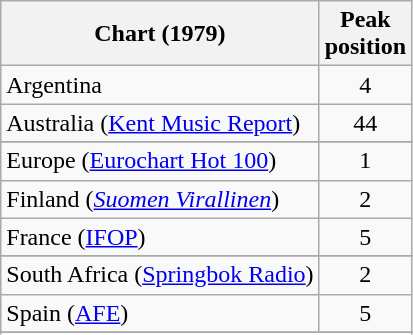<table class="wikitable sortable">
<tr>
<th>Chart (1979)</th>
<th>Peak<br>position</th>
</tr>
<tr>
<td>Argentina</td>
<td align="center">4</td>
</tr>
<tr>
<td>Australia (<a href='#'>Kent Music Report</a>)</td>
<td align="center">44</td>
</tr>
<tr>
</tr>
<tr>
</tr>
<tr>
<td>Europe (<a href='#'>Eurochart Hot 100</a>)</td>
<td align="center">1</td>
</tr>
<tr>
<td>Finland (<a href='#'><em>Suomen Virallinen</em></a>)</td>
<td align="center">2</td>
</tr>
<tr>
<td>France (<a href='#'>IFOP</a>)</td>
<td align="center">5</td>
</tr>
<tr>
</tr>
<tr>
</tr>
<tr>
</tr>
<tr>
</tr>
<tr>
</tr>
<tr>
<td>South Africa (<a href='#'>Springbok Radio</a>)</td>
<td align="center">2</td>
</tr>
<tr>
<td>Spain (<a href='#'>AFE</a>)</td>
<td align="center">5</td>
</tr>
<tr>
</tr>
<tr>
</tr>
</table>
